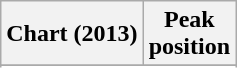<table class="wikitable plainrowheaders sortable">
<tr>
<th>Chart (2013)</th>
<th>Peak<br>position</th>
</tr>
<tr>
</tr>
<tr>
</tr>
<tr>
</tr>
<tr>
</tr>
<tr>
</tr>
<tr>
</tr>
<tr>
</tr>
<tr>
</tr>
<tr>
</tr>
<tr>
</tr>
<tr>
</tr>
<tr>
</tr>
<tr>
</tr>
<tr>
</tr>
<tr>
</tr>
</table>
